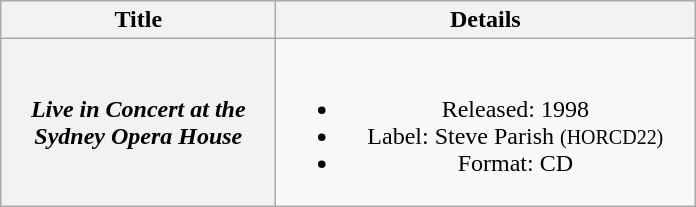<table class="wikitable plainrowheaders" style="text-align:center;" border="1">
<tr>
<th scope="col" style="width:11em;">Title</th>
<th scope="col" style="width:17em;">Details</th>
</tr>
<tr>
<th scope="row"><em>Live in Concert at the Sydney Opera House</em></th>
<td><br><ul><li>Released: 1998</li><li>Label: Steve Parish  <small>(HORCD22)</small></li><li>Format: CD</li></ul></td>
</tr>
</table>
